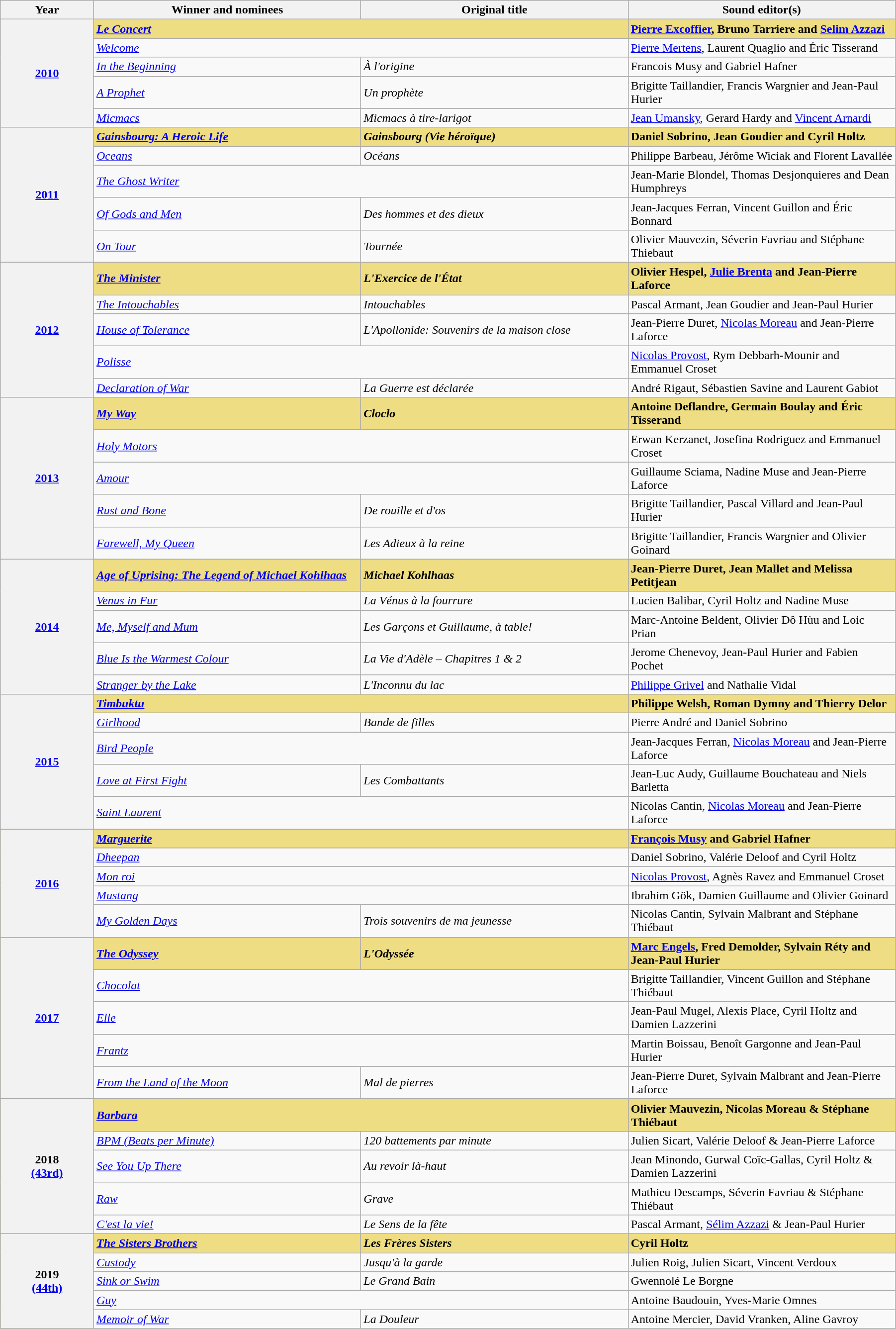<table class="wikitable" width="95%" cellpadding="5">
<tr>
<th width="100">Year</th>
<th width="300">Winner and nominees</th>
<th width="300">Original title</th>
<th width="300">Sound editor(s)</th>
</tr>
<tr>
<th rowspan="5" style="text-align:center;"><a href='#'>2010</a></th>
<td colspan="2" style="background:#eedd82;"><em><a href='#'><strong>Le Concert</strong></a></em></td>
<td style="background:#eedd82;"><strong><a href='#'>Pierre Excoffier</a>, Bruno Tarriere and <a href='#'>Selim Azzazi</a></strong></td>
</tr>
<tr>
<td colspan="2"><em><a href='#'>Welcome</a></em></td>
<td><a href='#'>Pierre Mertens</a>, Laurent Quaglio and Éric Tisserand</td>
</tr>
<tr>
<td><em><a href='#'>In the Beginning</a></em></td>
<td><em>À l'origine</em></td>
<td>Francois Musy and Gabriel Hafner</td>
</tr>
<tr>
<td><em><a href='#'>A Prophet</a></em></td>
<td><em>Un prophète</em></td>
<td>Brigitte Taillandier, Francis Wargnier and Jean-Paul Hurier</td>
</tr>
<tr>
<td><em><a href='#'>Micmacs</a></em></td>
<td><em>Micmacs à tire-larigot</em></td>
<td><a href='#'>Jean Umansky</a>, Gerard Hardy and <a href='#'>Vincent Arnardi</a></td>
</tr>
<tr>
<th rowspan="5" style="text-align:center;"><a href='#'>2011</a></th>
<td style="background:#eedd82;"><em><a href='#'><strong>Gainsbourg: A Heroic Life</strong></a></em></td>
<td style="background:#eedd82;"><strong><em>Gainsbourg (Vie héroïque)</em></strong></td>
<td style="background:#eedd82;"><strong>Daniel Sobrino, Jean Goudier and Cyril Holtz</strong></td>
</tr>
<tr>
<td><em><a href='#'>Oceans</a></em></td>
<td><em>Océans</em></td>
<td>Philippe Barbeau, Jérôme Wiciak and Florent Lavallée</td>
</tr>
<tr>
<td colspan="2"><em><a href='#'>The Ghost Writer</a></em></td>
<td>Jean-Marie Blondel, Thomas Desjonquieres and Dean Humphreys</td>
</tr>
<tr>
<td><em><a href='#'>Of Gods and Men</a></em></td>
<td><em>Des hommes et des dieux</em></td>
<td>Jean-Jacques Ferran, Vincent Guillon and Éric Bonnard</td>
</tr>
<tr>
<td><em><a href='#'>On Tour</a></em></td>
<td><em>Tournée</em></td>
<td>Olivier Mauvezin, Séverin Favriau and Stéphane Thiebaut</td>
</tr>
<tr>
<th rowspan="5" style="text-align:center;"><a href='#'>2012</a></th>
<td style="background:#eedd82;"><em><a href='#'><strong>The Minister</strong></a></em></td>
<td style="background:#eedd82;"><strong><em>L'Exercice de l'État</em></strong></td>
<td style="background:#eedd82;"><strong>Olivier Hespel, <a href='#'>Julie Brenta</a> and Jean-Pierre Laforce</strong></td>
</tr>
<tr>
<td><em><a href='#'>The Intouchables</a></em></td>
<td><em>Intouchables</em></td>
<td>Pascal Armant, Jean Goudier and Jean-Paul Hurier</td>
</tr>
<tr>
<td><em><a href='#'>House of Tolerance</a></em></td>
<td><em>L'Apollonide: Souvenirs de la maison close</em></td>
<td>Jean-Pierre Duret, <a href='#'>Nicolas Moreau</a> and Jean-Pierre Laforce</td>
</tr>
<tr>
<td colspan="2"><em><a href='#'>Polisse</a></em></td>
<td><a href='#'>Nicolas Provost</a>, Rym Debbarh-Mounir and Emmanuel Croset</td>
</tr>
<tr>
<td><em><a href='#'>Declaration of War</a></em></td>
<td><em>La Guerre est déclarée</em></td>
<td>André Rigaut, Sébastien Savine and Laurent Gabiot</td>
</tr>
<tr>
<th rowspan="5" style="text-align:center;"><a href='#'>2013</a></th>
<td style="background:#eedd82;"><em><a href='#'><strong>My Way</strong></a></em></td>
<td style="background:#eedd82;"><strong><em>Cloclo</em></strong></td>
<td style="background:#eedd82;"><strong>Antoine Deflandre, Germain Boulay and Éric Tisserand</strong></td>
</tr>
<tr>
<td colspan="2"><em><a href='#'>Holy Motors</a></em></td>
<td>Erwan Kerzanet, Josefina Rodriguez and Emmanuel Croset</td>
</tr>
<tr>
<td colspan="2"><em><a href='#'>Amour</a></em></td>
<td>Guillaume Sciama, Nadine Muse and Jean-Pierre Laforce</td>
</tr>
<tr>
<td><em><a href='#'>Rust and Bone</a></em></td>
<td><em>De rouille et d'os</em></td>
<td>Brigitte Taillandier, Pascal Villard and Jean-Paul Hurier</td>
</tr>
<tr>
<td><em><a href='#'>Farewell, My Queen</a></em></td>
<td><em>Les Adieux à la reine</em></td>
<td>Brigitte Taillandier, Francis Wargnier and Olivier Goinard</td>
</tr>
<tr>
<th rowspan="5" style="text-align:center;"><a href='#'>2014</a></th>
<td style="background:#eedd82;"><em><a href='#'><strong>Age of Uprising: The Legend of Michael Kohlhaas</strong></a></em></td>
<td style="background:#eedd82;"><strong><em>Michael Kohlhaas</em></strong></td>
<td style="background:#eedd82;"><strong>Jean-Pierre Duret, Jean Mallet and Melissa Petitjean</strong></td>
</tr>
<tr>
<td><em><a href='#'>Venus in Fur</a></em></td>
<td><em>La Vénus à la fourrure</em></td>
<td>Lucien Balibar, Cyril Holtz and Nadine Muse</td>
</tr>
<tr>
<td><em><a href='#'>Me, Myself and Mum</a></em></td>
<td><em>Les Garçons et Guillaume, à table!</em></td>
<td>Marc-Antoine Beldent, Olivier Dô Hùu and Loic Prian</td>
</tr>
<tr>
<td><em><a href='#'>Blue Is the Warmest Colour</a></em></td>
<td><em>La Vie d'Adèle – Chapitres 1 & 2</em></td>
<td>Jerome Chenevoy, Jean-Paul Hurier and Fabien Pochet</td>
</tr>
<tr>
<td><em><a href='#'>Stranger by the Lake</a></em></td>
<td><em>L'Inconnu du lac</em></td>
<td><a href='#'>Philippe Grivel</a> and Nathalie Vidal</td>
</tr>
<tr>
<th rowspan="5" style="text-align:center;"><a href='#'>2015</a></th>
<td colspan="2" style="background:#eedd82;"><em><a href='#'><strong>Timbuktu</strong></a></em></td>
<td style="background:#eedd82;"><strong>Philippe Welsh, Roman Dymny and Thierry Delor</strong></td>
</tr>
<tr>
<td><em><a href='#'>Girlhood</a></em></td>
<td><em>Bande de filles</em></td>
<td>Pierre André and Daniel Sobrino</td>
</tr>
<tr>
<td colspan="2"><em><a href='#'>Bird People</a></em></td>
<td>Jean-Jacques Ferran, <a href='#'>Nicolas Moreau</a> and Jean-Pierre Laforce</td>
</tr>
<tr>
<td><em><a href='#'>Love at First Fight</a></em></td>
<td><em>Les Combattants</em></td>
<td>Jean-Luc Audy, Guillaume Bouchateau and Niels Barletta</td>
</tr>
<tr>
<td colspan="2"><em><a href='#'>Saint Laurent</a></em></td>
<td>Nicolas Cantin, <a href='#'>Nicolas Moreau</a> and Jean-Pierre Laforce</td>
</tr>
<tr style="background:#eedd82;">
<th rowspan="5"><a href='#'>2016</a></th>
<td colspan="2"><em><a href='#'><strong>Marguerite</strong></a></em></td>
<td><strong><a href='#'>François Musy</a> and Gabriel Hafner</strong></td>
</tr>
<tr>
<td colspan="2"><em><a href='#'>Dheepan</a></em></td>
<td>Daniel Sobrino, Valérie Deloof and Cyril Holtz</td>
</tr>
<tr>
<td colspan="2"><em><a href='#'>Mon roi</a></em></td>
<td><a href='#'>Nicolas Provost</a>, Agnès Ravez and Emmanuel Croset</td>
</tr>
<tr>
<td colspan="2"><em><a href='#'>Mustang</a></em></td>
<td>Ibrahim Gök, Damien Guillaume and Olivier Goinard</td>
</tr>
<tr>
<td><em><a href='#'>My Golden Days</a></em></td>
<td><em>Trois souvenirs de ma jeunesse</em></td>
<td>Nicolas Cantin, Sylvain Malbrant and Stéphane Thiébaut</td>
</tr>
<tr style="background:#eedd82;">
<th rowspan="5"><a href='#'>2017</a></th>
<td><em><a href='#'><strong>The Odyssey</strong></a></em></td>
<td><strong><em>L'Odyssée</em></strong></td>
<td><strong><a href='#'>Marc Engels</a>, Fred Demolder, Sylvain Réty and Jean-Paul Hurier</strong></td>
</tr>
<tr>
<td colspan="2"><em><a href='#'>Chocolat</a></em></td>
<td>Brigitte Taillandier, Vincent Guillon and Stéphane Thiébaut</td>
</tr>
<tr>
<td colspan="2"><em><a href='#'>Elle</a></em></td>
<td>Jean-Paul Mugel, Alexis Place, Cyril Holtz and Damien Lazzerini</td>
</tr>
<tr>
<td colspan="2"><em><a href='#'>Frantz</a></em></td>
<td>Martin Boissau, Benoît Gargonne and Jean-Paul Hurier</td>
</tr>
<tr>
<td><em><a href='#'>From the Land of the Moon</a></em></td>
<td><em>Mal de pierres</em></td>
<td>Jean-Pierre Duret, Sylvain Malbrant and Jean-Pierre Laforce</td>
</tr>
<tr style="background:#eedd82;">
<th rowspan="5">2018<br><a href='#'>(43rd)</a></th>
<td colspan="2"><em><a href='#'><strong>Barbara</strong></a></em></td>
<td><strong>Olivier Mauvezin, Nicolas Moreau & Stéphane Thiébaut</strong></td>
</tr>
<tr>
<td><em><a href='#'>BPM (Beats per Minute)</a></em></td>
<td><em>120 battements par minute</em></td>
<td>Julien Sicart, Valérie Deloof & Jean-Pierre Laforce</td>
</tr>
<tr>
<td><em><a href='#'>See You Up There</a></em></td>
<td><em>Au revoir là-haut</em></td>
<td>Jean Minondo, Gurwal Coïc-Gallas, Cyril Holtz & Damien Lazzerini</td>
</tr>
<tr>
<td><em><a href='#'>Raw</a></em></td>
<td><em>Grave</em></td>
<td>Mathieu Descamps, Séverin Favriau & Stéphane Thiébaut</td>
</tr>
<tr>
<td><em><a href='#'>C'est la vie!</a></em></td>
<td><em>Le Sens de la fête</em></td>
<td>Pascal Armant, <a href='#'>Sélim Azzazi</a> & Jean-Paul Hurier</td>
</tr>
<tr style="background:#eedd82;">
<th rowspan="5">2019<br><a href='#'>(44th)</a></th>
<td><em><a href='#'><strong>The Sisters Brothers</strong></a></em></td>
<td><strong><em>Les Frères Sisters</em></strong></td>
<td><strong>Cyril Holtz</strong></td>
</tr>
<tr>
<td><em><a href='#'>Custody</a></em></td>
<td><em>Jusqu'à la garde</em></td>
<td>Julien Roig, Julien Sicart, Vincent Verdoux</td>
</tr>
<tr>
<td><em><a href='#'>Sink or Swim</a></em></td>
<td><em>Le Grand Bain</em></td>
<td>Gwennolé Le Borgne</td>
</tr>
<tr>
<td colspan="2"><em><a href='#'>Guy</a></em></td>
<td>Antoine Baudouin, Yves-Marie Omnes</td>
</tr>
<tr>
<td><em><a href='#'>Memoir of War</a></em></td>
<td><em>La Douleur</em></td>
<td>Antoine Mercier, David Vranken, Aline Gavroy</td>
</tr>
</table>
